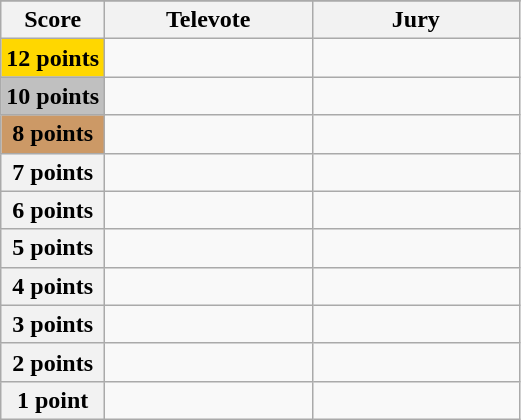<table class="wikitable">
<tr>
</tr>
<tr>
<th scope="col" width="20%">Score</th>
<th scope="col" width="40%">Televote</th>
<th scope="col" width="40%">Jury</th>
</tr>
<tr>
<th scope="row" style="background:gold">12 points</th>
<td></td>
<td></td>
</tr>
<tr>
<th scope="row" style="background:silver">10 points</th>
<td></td>
<td></td>
</tr>
<tr>
<th scope="row" style="background:#CC9966">8 points</th>
<td></td>
<td></td>
</tr>
<tr>
<th scope="row">7 points</th>
<td></td>
<td></td>
</tr>
<tr>
<th scope="row">6 points</th>
<td></td>
<td></td>
</tr>
<tr>
<th scope="row">5 points</th>
<td></td>
<td></td>
</tr>
<tr>
<th scope="row">4 points</th>
<td></td>
<td></td>
</tr>
<tr>
<th scope="row">3 points</th>
<td></td>
<td></td>
</tr>
<tr>
<th scope="row">2 points</th>
<td></td>
<td></td>
</tr>
<tr>
<th scope="row">1 point</th>
<td></td>
<td></td>
</tr>
</table>
